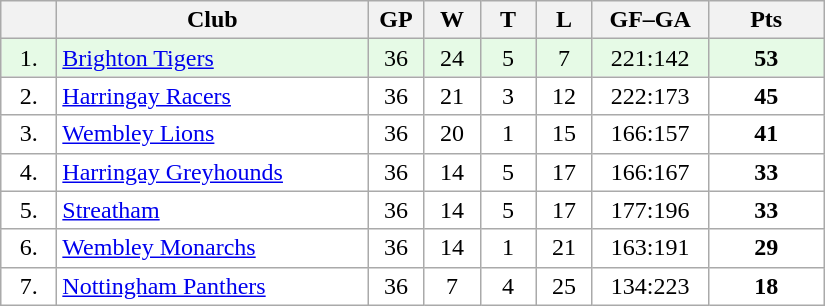<table class="wikitable">
<tr>
<th width="30"></th>
<th width="200">Club</th>
<th width="30">GP</th>
<th width="30">W</th>
<th width="30">T</th>
<th width="30">L</th>
<th width="70">GF–GA</th>
<th width="70">Pts</th>
</tr>
<tr bgcolor="#e6fae6" align="center">
<td>1.</td>
<td align="left"><a href='#'>Brighton Tigers</a></td>
<td>36</td>
<td>24</td>
<td>5</td>
<td>7</td>
<td>221:142</td>
<td><strong>53</strong></td>
</tr>
<tr bgcolor="#FFFFFF" align="center">
<td>2.</td>
<td align="left"><a href='#'>Harringay Racers</a></td>
<td>36</td>
<td>21</td>
<td>3</td>
<td>12</td>
<td>222:173</td>
<td><strong>45</strong></td>
</tr>
<tr bgcolor="#FFFFFF" align="center">
<td>3.</td>
<td align="left"><a href='#'>Wembley Lions</a></td>
<td>36</td>
<td>20</td>
<td>1</td>
<td>15</td>
<td>166:157</td>
<td><strong>41</strong></td>
</tr>
<tr bgcolor="#FFFFFF" align="center">
<td>4.</td>
<td align="left"><a href='#'>Harringay Greyhounds</a></td>
<td>36</td>
<td>14</td>
<td>5</td>
<td>17</td>
<td>166:167</td>
<td><strong>33</strong></td>
</tr>
<tr bgcolor="#FFFFFF" align="center">
<td>5.</td>
<td align="left"><a href='#'>Streatham</a></td>
<td>36</td>
<td>14</td>
<td>5</td>
<td>17</td>
<td>177:196</td>
<td><strong>33</strong></td>
</tr>
<tr bgcolor="#FFFFFF" align="center">
<td>6.</td>
<td align="left"><a href='#'>Wembley Monarchs</a></td>
<td>36</td>
<td>14</td>
<td>1</td>
<td>21</td>
<td>163:191</td>
<td><strong>29</strong></td>
</tr>
<tr bgcolor="#FFFFFF" align="center">
<td>7.</td>
<td align="left"><a href='#'>Nottingham Panthers</a></td>
<td>36</td>
<td>7</td>
<td>4</td>
<td>25</td>
<td>134:223</td>
<td><strong>18</strong></td>
</tr>
</table>
